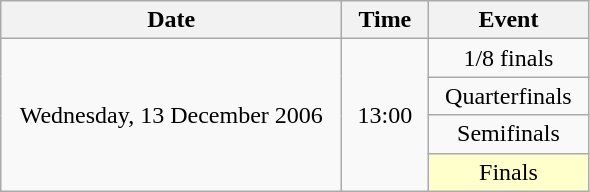<table class = "wikitable" style="text-align:center;">
<tr>
<th width=220>Date</th>
<th width=50>Time</th>
<th width=100>Event</th>
</tr>
<tr>
<td rowspan=4>Wednesday, 13 December 2006</td>
<td rowspan=4>13:00</td>
<td>1/8 finals</td>
</tr>
<tr>
<td>Quarterfinals</td>
</tr>
<tr>
<td>Semifinals</td>
</tr>
<tr>
<td bgcolor=ffffcc>Finals</td>
</tr>
</table>
